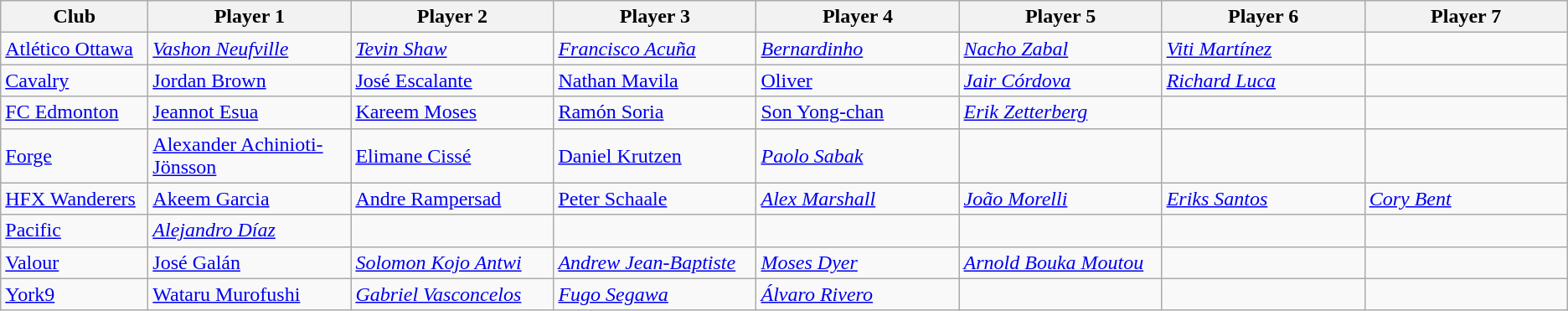<table class="wikitable">
<tr>
<th style="width:8%">Club</th>
<th style="width:11%">Player 1</th>
<th style="width:11%">Player 2</th>
<th style="width:11%">Player 3</th>
<th style="width:11%">Player 4</th>
<th style="width:11%">Player 5</th>
<th style="width:11%">Player 6</th>
<th style="width:11%">Player 7</th>
</tr>
<tr>
<td><a href='#'>Atlético Ottawa</a></td>
<td><em> <a href='#'>Vashon Neufville</a></em></td>
<td><em> <a href='#'>Tevin Shaw</a></em></td>
<td><em> <a href='#'>Francisco Acuña</a></em></td>
<td><em> <a href='#'>Bernardinho</a></em></td>
<td><em> <a href='#'>Nacho Zabal</a></em></td>
<td><em> <a href='#'>Viti Martínez</a></em></td>
<td></td>
</tr>
<tr>
<td><a href='#'>Cavalry</a></td>
<td> <a href='#'>Jordan Brown</a></td>
<td> <a href='#'>José Escalante</a></td>
<td> <a href='#'>Nathan Mavila</a></td>
<td> <a href='#'>Oliver</a></td>
<td><em> <a href='#'>Jair Córdova</a></em></td>
<td><em> <a href='#'>Richard Luca</a></em></td>
<td></td>
</tr>
<tr>
<td><a href='#'>FC Edmonton</a></td>
<td> <a href='#'>Jeannot Esua</a></td>
<td> <a href='#'>Kareem Moses</a></td>
<td> <a href='#'>Ramón Soria</a></td>
<td> <a href='#'>Son Yong-chan</a></td>
<td><em> <a href='#'>Erik Zetterberg</a></em></td>
<td></td>
<td></td>
</tr>
<tr>
<td><a href='#'>Forge</a></td>
<td> <a href='#'>Alexander Achinioti-Jönsson</a></td>
<td> <a href='#'>Elimane Cissé</a></td>
<td> <a href='#'>Daniel Krutzen</a></td>
<td><em> <a href='#'>Paolo Sabak</a></em></td>
<td></td>
<td></td>
<td></td>
</tr>
<tr>
<td><a href='#'>HFX Wanderers</a></td>
<td> <a href='#'>Akeem Garcia</a></td>
<td> <a href='#'>Andre Rampersad</a></td>
<td> <a href='#'>Peter Schaale</a></td>
<td><em> <a href='#'>Alex Marshall</a></em></td>
<td><em> <a href='#'>João Morelli</a></em></td>
<td><em> <a href='#'>Eriks Santos</a></em></td>
<td><em> <a href='#'>Cory Bent</a></em></td>
</tr>
<tr>
<td><a href='#'>Pacific</a></td>
<td><em> <a href='#'>Alejandro Díaz</a></em></td>
<td></td>
<td></td>
<td></td>
<td></td>
<td></td>
<td></td>
</tr>
<tr>
<td><a href='#'>Valour</a></td>
<td> <a href='#'>José Galán</a></td>
<td><em> <a href='#'>Solomon Kojo Antwi</a></em></td>
<td><em> <a href='#'>Andrew Jean-Baptiste</a></em></td>
<td><em> <a href='#'>Moses Dyer</a></em></td>
<td><em> <a href='#'>Arnold Bouka Moutou</a></em></td>
<td></td>
<td></td>
</tr>
<tr>
<td><a href='#'>York9</a></td>
<td> <a href='#'>Wataru Murofushi</a></td>
<td><em> <a href='#'>Gabriel Vasconcelos</a></em></td>
<td><em> <a href='#'>Fugo Segawa</a></em></td>
<td><em> <a href='#'>Álvaro Rivero</a></em></td>
<td></td>
<td></td>
<td></td>
</tr>
</table>
